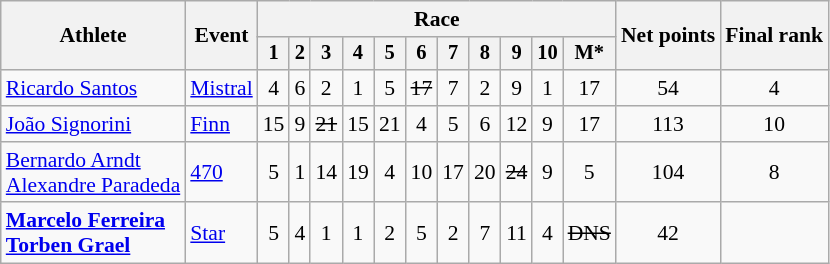<table class="wikitable" style="font-size:90%">
<tr>
<th rowspan=2>Athlete</th>
<th rowspan=2>Event</th>
<th colspan=11>Race</th>
<th rowspan=2>Net points</th>
<th rowspan=2>Final rank</th>
</tr>
<tr style="font-size:95%">
<th>1</th>
<th>2</th>
<th>3</th>
<th>4</th>
<th>5</th>
<th>6</th>
<th>7</th>
<th>8</th>
<th>9</th>
<th>10</th>
<th>M*</th>
</tr>
<tr align=center>
<td align=left><a href='#'>Ricardo Santos</a></td>
<td align=left><a href='#'>Mistral</a></td>
<td>4</td>
<td>6</td>
<td>2</td>
<td>1</td>
<td>5</td>
<td><s>17</s></td>
<td>7</td>
<td>2</td>
<td>9</td>
<td>1</td>
<td>17</td>
<td>54</td>
<td>4</td>
</tr>
<tr align=center>
<td align=left><a href='#'>João Signorini</a></td>
<td align=left><a href='#'>Finn</a></td>
<td>15</td>
<td>9</td>
<td><s>21</s></td>
<td>15</td>
<td>21</td>
<td>4</td>
<td>5</td>
<td>6</td>
<td>12</td>
<td>9</td>
<td>17</td>
<td>113</td>
<td>10</td>
</tr>
<tr align=center>
<td align=left><a href='#'>Bernardo Arndt</a><br><a href='#'>Alexandre Paradeda</a></td>
<td align=left><a href='#'>470</a></td>
<td>5</td>
<td>1</td>
<td>14</td>
<td>19</td>
<td>4</td>
<td>10</td>
<td>17</td>
<td>20</td>
<td><s>24</s></td>
<td>9</td>
<td>5</td>
<td>104</td>
<td>8</td>
</tr>
<tr align=center>
<td align=left><strong><a href='#'>Marcelo Ferreira</a><br><a href='#'>Torben Grael</a></strong></td>
<td align=left><a href='#'>Star</a></td>
<td>5</td>
<td>4</td>
<td>1</td>
<td>1</td>
<td>2</td>
<td>5</td>
<td>2</td>
<td>7</td>
<td>11</td>
<td>4</td>
<td><s>DNS</s></td>
<td>42</td>
<td></td>
</tr>
</table>
